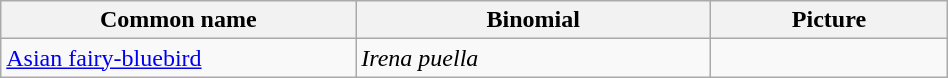<table width=50% class="wikitable">
<tr>
<th width=30%>Common name</th>
<th width=30%>Binomial</th>
<th width=20%>Picture</th>
</tr>
<tr>
<td><a href='#'>Asian fairy-bluebird</a></td>
<td><em>Irena puella</em></td>
<td></td>
</tr>
</table>
